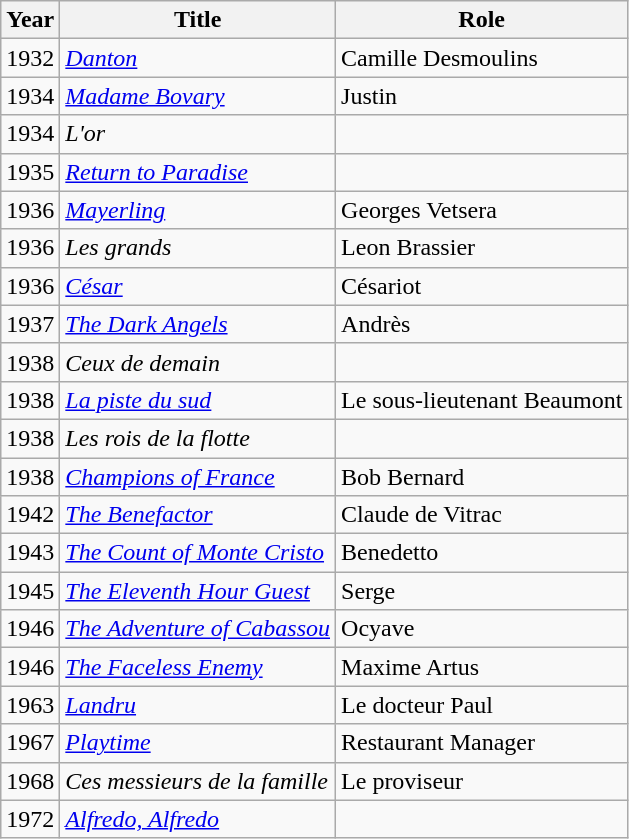<table class="wikitable">
<tr>
<th>Year</th>
<th>Title</th>
<th>Role</th>
</tr>
<tr>
<td>1932</td>
<td><em><a href='#'>Danton</a></em></td>
<td>Camille Desmoulins</td>
</tr>
<tr>
<td>1934</td>
<td><em><a href='#'>Madame Bovary</a></em></td>
<td>Justin</td>
</tr>
<tr>
<td>1934</td>
<td><em>L'or</em></td>
<td></td>
</tr>
<tr>
<td>1935</td>
<td><em><a href='#'>Return to Paradise</a></em></td>
<td></td>
</tr>
<tr>
<td>1936</td>
<td><em><a href='#'>Mayerling</a></em></td>
<td>Georges Vetsera</td>
</tr>
<tr>
<td>1936</td>
<td><em>Les grands</em></td>
<td>Leon Brassier</td>
</tr>
<tr>
<td>1936</td>
<td><em><a href='#'>César</a></em></td>
<td>Césariot</td>
</tr>
<tr>
<td>1937</td>
<td><em><a href='#'>The Dark Angels</a></em></td>
<td>Andrès</td>
</tr>
<tr>
<td>1938</td>
<td><em>Ceux de demain</em></td>
<td></td>
</tr>
<tr>
<td>1938</td>
<td><em><a href='#'>La piste du sud</a></em></td>
<td>Le sous-lieutenant Beaumont</td>
</tr>
<tr>
<td>1938</td>
<td><em>Les rois de la flotte</em></td>
<td></td>
</tr>
<tr>
<td>1938</td>
<td><em><a href='#'>Champions of France</a></em></td>
<td>Bob Bernard</td>
</tr>
<tr>
<td>1942</td>
<td><em><a href='#'>The Benefactor</a></em></td>
<td>Claude de Vitrac</td>
</tr>
<tr>
<td>1943</td>
<td><em><a href='#'>The Count of Monte Cristo</a></em></td>
<td>Benedetto</td>
</tr>
<tr>
<td>1945</td>
<td><em><a href='#'>The Eleventh Hour Guest</a></em></td>
<td>Serge</td>
</tr>
<tr>
<td>1946</td>
<td><em><a href='#'>The Adventure of Cabassou</a></em></td>
<td>Ocyave</td>
</tr>
<tr>
<td>1946</td>
<td><em><a href='#'>The Faceless Enemy</a></em></td>
<td>Maxime Artus</td>
</tr>
<tr>
<td>1963</td>
<td><em><a href='#'>Landru</a></em></td>
<td>Le docteur Paul</td>
</tr>
<tr>
<td>1967</td>
<td><em><a href='#'>Playtime</a></em></td>
<td>Restaurant Manager</td>
</tr>
<tr>
<td>1968</td>
<td><em>Ces messieurs de la famille</em></td>
<td>Le proviseur</td>
</tr>
<tr>
<td>1972</td>
<td><em><a href='#'>Alfredo, Alfredo</a></em></td>
<td></td>
</tr>
</table>
